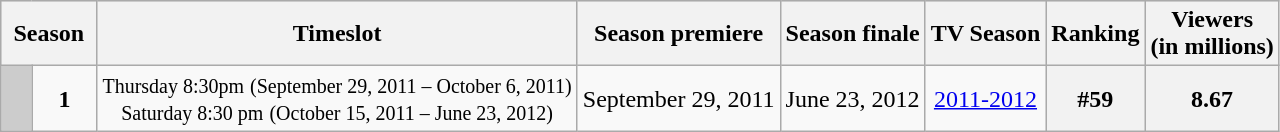<table class="wikitable">
<tr style="background:#e0e0e0;">
<th style="padding: 0 8px;" colspan="2">Season</th>
<th>Timeslot</th>
<th>Season premiere</th>
<th>Season finale</th>
<th>TV Season</th>
<th>Ranking</th>
<th>Viewers<br>(in millions)</th>
</tr>
<tr style="background:#f9f9f9;">
<td style="background:#CCCCCC; height:10px;"></td>
<td style="text-align:center"><strong>1</strong></td>
<td style="text-align:center;"><small>Thursday 8:30pm</small> <small>(September 29, 2011 – October 6, 2011)</small><br><small>Saturday 8:30 pm</small> <small>(October 15, 2011 – June 23, 2012)</small></td>
<td>September 29, 2011</td>
<td>June 23, 2012</td>
<td style="text-align:center"><a href='#'>2011-2012</a></td>
<th style="text-align:center"><strong>#59</strong></th>
<th style="text-align:center"><strong>8.67</strong></th>
</tr>
</table>
